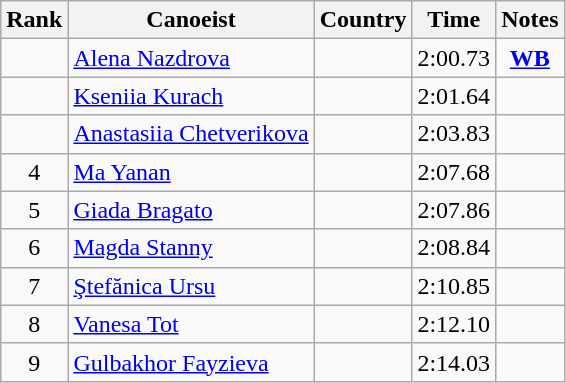<table class="wikitable" style="text-align:center">
<tr>
<th>Rank</th>
<th>Canoeist</th>
<th>Country</th>
<th>Time</th>
<th>Notes</th>
</tr>
<tr>
<td></td>
<td align="left"><a href='#'>Alena Nazdrova</a></td>
<td align="left"></td>
<td>2:00.73</td>
<td><strong><a href='#'>WB</a></strong></td>
</tr>
<tr>
<td></td>
<td align="left"><a href='#'>Kseniia Kurach</a></td>
<td align="left"></td>
<td>2:01.64</td>
<td></td>
</tr>
<tr>
<td></td>
<td align="left"><a href='#'>Anastasiia Chetverikova</a></td>
<td align="left"></td>
<td>2:03.83</td>
<td></td>
</tr>
<tr>
<td>4</td>
<td align="left"><a href='#'>Ma Yanan</a></td>
<td align="left"></td>
<td>2:07.68</td>
<td></td>
</tr>
<tr>
<td>5</td>
<td align="left"><a href='#'>Giada Bragato</a></td>
<td align="left"></td>
<td>2:07.86</td>
<td></td>
</tr>
<tr>
<td>6</td>
<td align="left"><a href='#'>Magda Stanny</a></td>
<td align="left"></td>
<td>2:08.84</td>
<td></td>
</tr>
<tr>
<td>7</td>
<td align="left"><a href='#'>Ştefănica Ursu</a></td>
<td align="left"></td>
<td>2:10.85</td>
<td></td>
</tr>
<tr>
<td>8</td>
<td align="left"><a href='#'>Vanesa Tot</a></td>
<td align="left"></td>
<td>2:12.10</td>
<td></td>
</tr>
<tr>
<td>9</td>
<td align="left"><a href='#'>Gulbakhor Fayzieva</a></td>
<td align="left"></td>
<td>2:14.03</td>
<td></td>
</tr>
</table>
